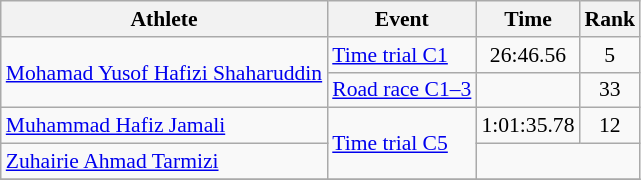<table class=wikitable style="font-size:90%">
<tr>
<th>Athlete</th>
<th>Event</th>
<th>Time</th>
<th>Rank</th>
</tr>
<tr>
<td rowspan="2"><a href='#'>Mohamad Yusof Hafizi Shaharuddin</a></td>
<td><a href='#'>Time trial C1</a></td>
<td align=center>26:46.56</td>
<td align=center>5</td>
</tr>
<tr>
<td><a href='#'>Road race C1–3</a></td>
<td align=center></td>
<td align=center>33</td>
</tr>
<tr>
<td><a href='#'>Muhammad Hafiz Jamali</a></td>
<td rowspan="2"><a href='#'>Time trial C5</a></td>
<td align=center>1:01:35.78</td>
<td align=center>12</td>
</tr>
<tr>
<td><a href='#'>Zuhairie Ahmad Tarmizi</a></td>
<td align=center colspan=2></td>
</tr>
<tr>
</tr>
</table>
